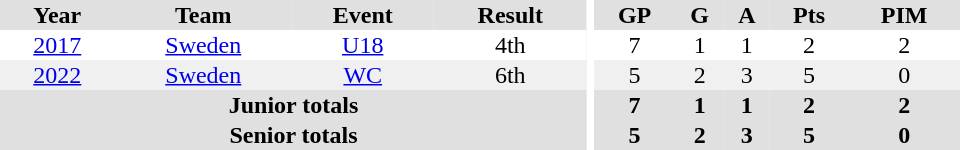<table border="0" cellpadding="1" cellspacing="0" ID="Table3" style="text-align:center; width:40em">
<tr ALIGN="center" bgcolor="#e0e0e0">
<th>Year</th>
<th>Team</th>
<th>Event</th>
<th>Result</th>
<th rowspan="99" bgcolor="#ffffff"></th>
<th>GP</th>
<th>G</th>
<th>A</th>
<th>Pts</th>
<th>PIM</th>
</tr>
<tr>
<td><a href='#'>2017</a></td>
<td><a href='#'>Sweden</a></td>
<td><a href='#'>U18</a></td>
<td>4th</td>
<td>7</td>
<td>1</td>
<td>1</td>
<td>2</td>
<td>2</td>
</tr>
<tr bgcolor="#f0f0f0">
<td><a href='#'>2022</a></td>
<td><a href='#'>Sweden</a></td>
<td><a href='#'>WC</a></td>
<td>6th</td>
<td>5</td>
<td>2</td>
<td>3</td>
<td>5</td>
<td>0</td>
</tr>
<tr bgcolor="#e0e0e0">
<th colspan="4">Junior totals</th>
<th>7</th>
<th>1</th>
<th>1</th>
<th>2</th>
<th>2</th>
</tr>
<tr bgcolor="#e0e0e0">
<th colspan="4">Senior totals</th>
<th>5</th>
<th>2</th>
<th>3</th>
<th>5</th>
<th>0</th>
</tr>
</table>
